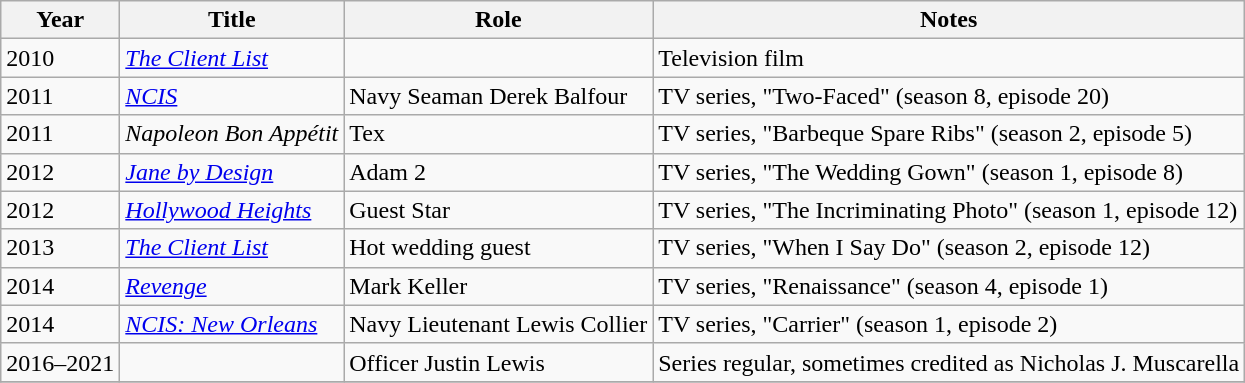<table class="wikitable sortable">
<tr>
<th>Year</th>
<th>Title</th>
<th>Role</th>
<th class="unsortable">Notes</th>
</tr>
<tr>
<td>2010</td>
<td><em><a href='#'>The Client List</a></em></td>
<td></td>
<td>Television film</td>
</tr>
<tr>
<td>2011</td>
<td><em><a href='#'>NCIS</a></em></td>
<td>Navy Seaman Derek Balfour</td>
<td>TV series, "Two-Faced" (season 8, episode 20)</td>
</tr>
<tr>
<td>2011</td>
<td><em>Napoleon Bon Appétit</em></td>
<td>Tex</td>
<td>TV series, "Barbeque Spare Ribs" (season 2, episode 5)</td>
</tr>
<tr>
<td>2012</td>
<td><em><a href='#'>Jane by Design</a></em></td>
<td>Adam 2</td>
<td>TV series, "The Wedding Gown" (season 1, episode 8)</td>
</tr>
<tr>
<td>2012</td>
<td><em><a href='#'>Hollywood Heights</a></em></td>
<td>Guest Star</td>
<td>TV series, "The Incriminating Photo" (season 1, episode 12)</td>
</tr>
<tr>
<td>2013</td>
<td><em><a href='#'>The Client List</a></em></td>
<td>Hot wedding guest</td>
<td>TV series, "When I Say Do" (season 2, episode 12)</td>
</tr>
<tr>
<td>2014</td>
<td><em><a href='#'>Revenge</a></em></td>
<td>Mark Keller</td>
<td>TV series, "Renaissance" (season 4, episode 1)</td>
</tr>
<tr>
<td>2014</td>
<td><em><a href='#'>NCIS: New Orleans</a></em></td>
<td>Navy Lieutenant Lewis Collier</td>
<td>TV series, "Carrier" (season 1, episode 2)</td>
</tr>
<tr>
<td>2016–2021</td>
<td><em></em></td>
<td>Officer Justin Lewis</td>
<td>Series regular, sometimes credited as Nicholas J. Muscarella</td>
</tr>
<tr>
</tr>
</table>
